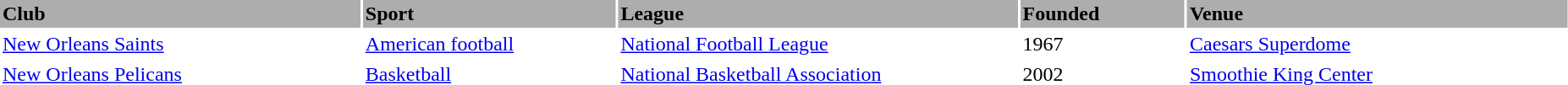<table border=0 cellpadding=2 cellspacing=2 width=98%>
<tr bgcolor="#ADADAD">
<td width="180px"><strong>Club</strong></td>
<td width="125px"><strong>Sport</strong></td>
<td width="200px"><strong>League</strong></td>
<td width="80px"><strong>Founded</strong></td>
<td width="190px"><strong>Venue</strong></td>
</tr>
<tr>
<td><a href='#'>New Orleans Saints</a></td>
<td><a href='#'>American football</a></td>
<td><a href='#'>National Football League</a></td>
<td>1967</td>
<td><a href='#'>Caesars Superdome</a></td>
</tr>
<tr>
<td><a href='#'>New Orleans Pelicans</a></td>
<td><a href='#'>Basketball</a></td>
<td><a href='#'>National Basketball Association</a></td>
<td>2002</td>
<td><a href='#'>Smoothie King Center</a></td>
</tr>
<tr>
</tr>
</table>
